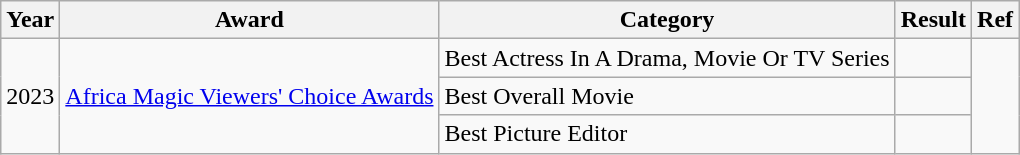<table class="wikitable">
<tr>
<th>Year</th>
<th>Award</th>
<th>Category</th>
<th>Result</th>
<th>Ref</th>
</tr>
<tr>
<td rowspan="3">2023</td>
<td rowspan="3"><a href='#'>Africa Magic Viewers' Choice Awards</a></td>
<td>Best Actress In A Drama, Movie Or TV Series</td>
<td></td>
<td rowspan="3"></td>
</tr>
<tr>
<td>Best Overall Movie</td>
<td></td>
</tr>
<tr>
<td>Best Picture Editor</td>
<td></td>
</tr>
</table>
